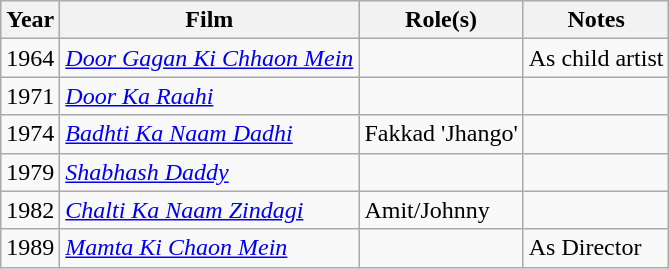<table class="wikitable">
<tr>
<th>Year</th>
<th>Film</th>
<th>Role(s)</th>
<th>Notes</th>
</tr>
<tr>
<td>1964</td>
<td><em><a href='#'>Door Gagan Ki Chhaon Mein</a></em></td>
<td></td>
<td>As child artist</td>
</tr>
<tr>
<td>1971</td>
<td><em><a href='#'>Door Ka Raahi</a></em></td>
<td></td>
<td></td>
</tr>
<tr>
<td>1974</td>
<td><em><a href='#'>Badhti Ka Naam Dadhi</a></em></td>
<td>Fakkad 'Jhango'</td>
<td></td>
</tr>
<tr>
<td>1979</td>
<td><em><a href='#'>Shabhash Daddy</a></em></td>
<td></td>
<td></td>
</tr>
<tr>
<td>1982</td>
<td><em><a href='#'>Chalti Ka Naam Zindagi</a></em></td>
<td>Amit/Johnny</td>
<td></td>
</tr>
<tr>
<td>1989</td>
<td><em><a href='#'>Mamta Ki Chaon Mein</a></em></td>
<td></td>
<td>As Director</td>
</tr>
</table>
